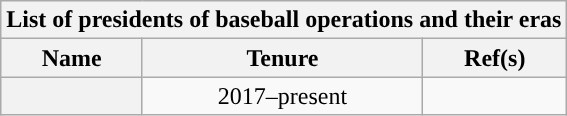<table class="wikitable sortable plainrowheaders" style="text-align:center">
<tr>
<th colspan=3>List of presidents of baseball operations and their eras</th>
</tr>
<tr>
<th scope="col">Name</th>
<th scope="col">Tenure</th>
<th scope="col" class="unsortable">Ref(s)</th>
</tr>
<tr>
<th scope="row"></th>
<td>2017–present</td>
<td></td>
</tr>
</table>
